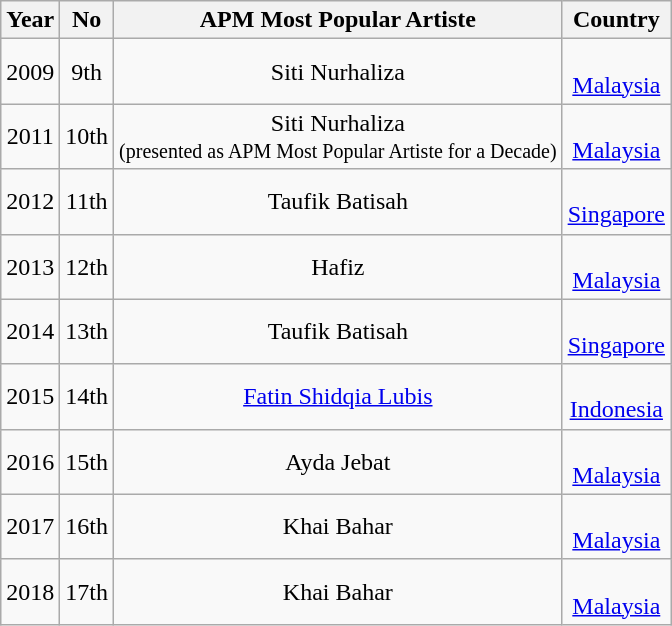<table class="wikitable" style="text-align:center">
<tr>
<th>Year</th>
<th>No</th>
<th>APM Most Popular Artiste</th>
<th>Country</th>
</tr>
<tr>
<td>2009</td>
<td>9th</td>
<td>Siti Nurhaliza</td>
<td> <br> <a href='#'>Malaysia</a></td>
</tr>
<tr>
<td>2011</td>
<td>10th</td>
<td>Siti Nurhaliza <br><small> (presented as APM Most Popular Artiste for a Decade)</small></td>
<td> <br> <a href='#'>Malaysia</a></td>
</tr>
<tr>
<td>2012</td>
<td>11th</td>
<td>Taufik Batisah</td>
<td> <br> <a href='#'>Singapore</a></td>
</tr>
<tr>
<td>2013</td>
<td>12th</td>
<td>Hafiz</td>
<td> <br> <a href='#'>Malaysia</a></td>
</tr>
<tr>
<td>2014</td>
<td>13th</td>
<td>Taufik Batisah</td>
<td> <br> <a href='#'>Singapore</a></td>
</tr>
<tr>
<td>2015</td>
<td>14th</td>
<td><a href='#'>Fatin Shidqia Lubis</a></td>
<td> <br> <a href='#'>Indonesia</a></td>
</tr>
<tr>
<td>2016</td>
<td>15th</td>
<td>Ayda Jebat</td>
<td> <br> <a href='#'>Malaysia</a></td>
</tr>
<tr>
<td>2017</td>
<td>16th</td>
<td>Khai Bahar</td>
<td> <br> <a href='#'>Malaysia</a></td>
</tr>
<tr>
<td>2018</td>
<td>17th</td>
<td>Khai Bahar</td>
<td> <br> <a href='#'>Malaysia</a></td>
</tr>
</table>
